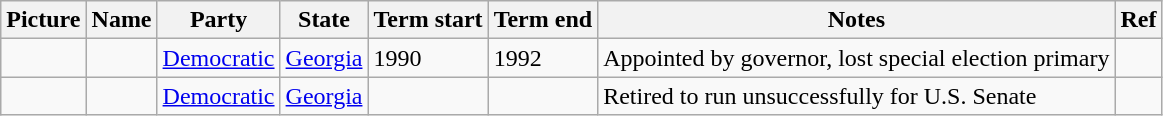<table class="wikitable sortable">
<tr>
<th>Picture</th>
<th>Name</th>
<th>Party</th>
<th>State</th>
<th>Term start</th>
<th>Term end</th>
<th>Notes</th>
<th>Ref</th>
</tr>
<tr>
<td></td>
<td><br></td>
<td><a href='#'>Democratic</a></td>
<td><a href='#'>Georgia</a></td>
<td>1990</td>
<td>1992</td>
<td>Appointed by governor, lost special election primary</td>
<td></td>
</tr>
<tr>
<td></td>
<td><br></td>
<td><a href='#'>Democratic</a></td>
<td><a href='#'>Georgia</a></td>
<td></td>
<td></td>
<td>Retired to run unsuccessfully for U.S. Senate</td>
<td></td>
</tr>
</table>
